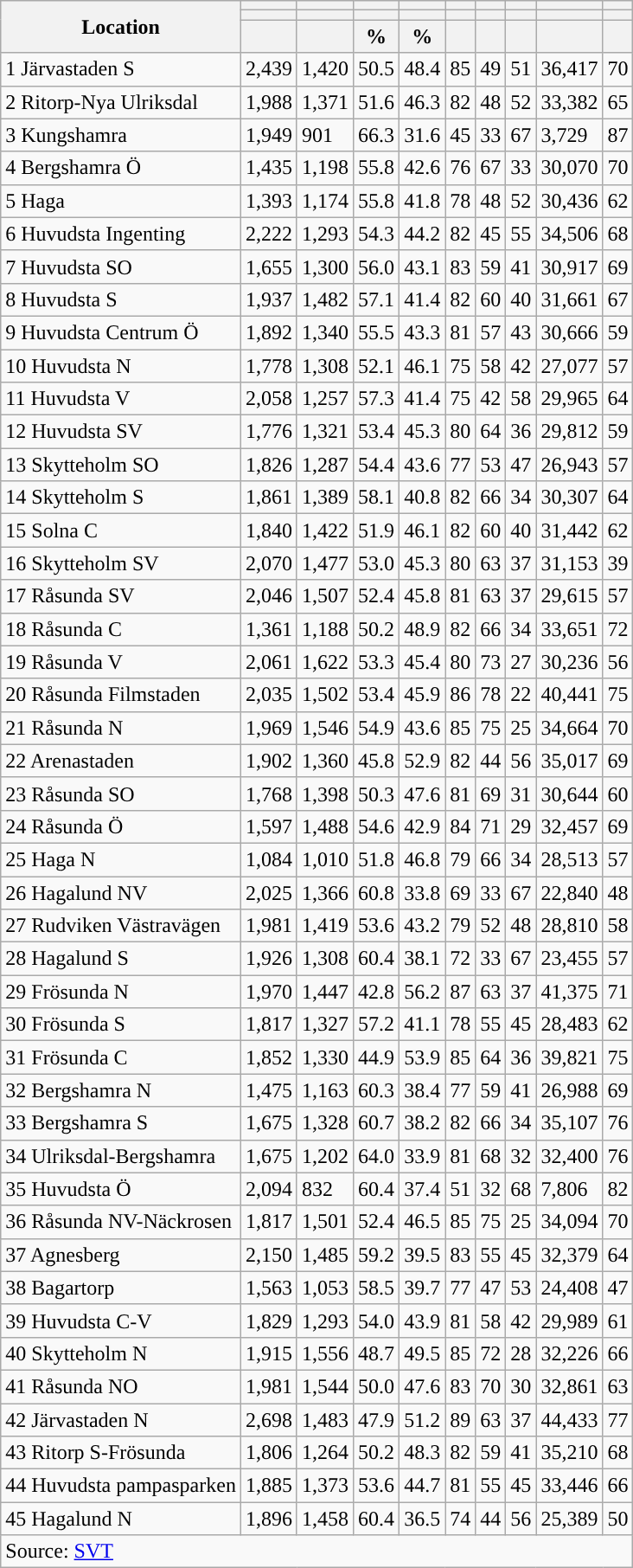<table role="presentation" class="wikitable sortable mw-collapsible mw-collapsed">
<tr>
<th rowspan="3">Location</th>
<th></th>
<th></th>
<th></th>
<th></th>
<th></th>
<th></th>
<th></th>
<th></th>
<th></th>
</tr>
<tr>
<th></th>
<th></th>
<th style="background:"></th>
<th style="background:"></th>
<th></th>
<th></th>
<th></th>
<th></th>
<th></th>
</tr>
<tr>
<th data-sort-type="number"></th>
<th data-sort-type="number"></th>
<th data-sort-type="number">%</th>
<th data-sort-type="number">%</th>
<th data-sort-type="number"></th>
<th data-sort-type="number"></th>
<th data-sort-type="number"></th>
<th data-sort-type="number"></th>
<th data-sort-type="number"></th>
</tr>
<tr>
<td align="left">1 Järvastaden S</td>
<td>2,439</td>
<td>1,420</td>
<td>50.5</td>
<td>48.4</td>
<td>85</td>
<td>49</td>
<td>51</td>
<td>36,417</td>
<td>70</td>
</tr>
<tr>
<td align="left">2 Ritorp-Nya Ulriksdal</td>
<td>1,988</td>
<td>1,371</td>
<td>51.6</td>
<td>46.3</td>
<td>82</td>
<td>48</td>
<td>52</td>
<td>33,382</td>
<td>65</td>
</tr>
<tr>
<td align="left">3 Kungshamra</td>
<td>1,949</td>
<td>901</td>
<td>66.3</td>
<td>31.6</td>
<td>45</td>
<td>33</td>
<td>67</td>
<td>3,729</td>
<td>87</td>
</tr>
<tr>
<td align="left">4 Bergshamra Ö</td>
<td>1,435</td>
<td>1,198</td>
<td>55.8</td>
<td>42.6</td>
<td>76</td>
<td>67</td>
<td>33</td>
<td>30,070</td>
<td>70</td>
</tr>
<tr>
<td align="left">5 Haga</td>
<td>1,393</td>
<td>1,174</td>
<td>55.8</td>
<td>41.8</td>
<td>78</td>
<td>48</td>
<td>52</td>
<td>30,436</td>
<td>62</td>
</tr>
<tr>
<td align="left">6 Huvudsta Ingenting</td>
<td>2,222</td>
<td>1,293</td>
<td>54.3</td>
<td>44.2</td>
<td>82</td>
<td>45</td>
<td>55</td>
<td>34,506</td>
<td>68</td>
</tr>
<tr>
<td align="left">7 Huvudsta SO</td>
<td>1,655</td>
<td>1,300</td>
<td>56.0</td>
<td>43.1</td>
<td>83</td>
<td>59</td>
<td>41</td>
<td>30,917</td>
<td>69</td>
</tr>
<tr>
<td align="left">8 Huvudsta S</td>
<td>1,937</td>
<td>1,482</td>
<td>57.1</td>
<td>41.4</td>
<td>82</td>
<td>60</td>
<td>40</td>
<td>31,661</td>
<td>67</td>
</tr>
<tr>
<td align="left">9 Huvudsta Centrum Ö</td>
<td>1,892</td>
<td>1,340</td>
<td>55.5</td>
<td>43.3</td>
<td>81</td>
<td>57</td>
<td>43</td>
<td>30,666</td>
<td>59</td>
</tr>
<tr>
<td align="left">10 Huvudsta N</td>
<td>1,778</td>
<td>1,308</td>
<td>52.1</td>
<td>46.1</td>
<td>75</td>
<td>58</td>
<td>42</td>
<td>27,077</td>
<td>57</td>
</tr>
<tr>
<td align="left">11 Huvudsta V</td>
<td>2,058</td>
<td>1,257</td>
<td>57.3</td>
<td>41.4</td>
<td>75</td>
<td>42</td>
<td>58</td>
<td>29,965</td>
<td>64</td>
</tr>
<tr>
<td align="left">12 Huvudsta SV</td>
<td>1,776</td>
<td>1,321</td>
<td>53.4</td>
<td>45.3</td>
<td>80</td>
<td>64</td>
<td>36</td>
<td>29,812</td>
<td>59</td>
</tr>
<tr>
<td align="left">13 Skytteholm SO</td>
<td>1,826</td>
<td>1,287</td>
<td>54.4</td>
<td>43.6</td>
<td>77</td>
<td>53</td>
<td>47</td>
<td>26,943</td>
<td>57</td>
</tr>
<tr>
<td align="left">14 Skytteholm S</td>
<td>1,861</td>
<td>1,389</td>
<td>58.1</td>
<td>40.8</td>
<td>82</td>
<td>66</td>
<td>34</td>
<td>30,307</td>
<td>64</td>
</tr>
<tr>
<td align="left">15 Solna C</td>
<td>1,840</td>
<td>1,422</td>
<td>51.9</td>
<td>46.1</td>
<td>82</td>
<td>60</td>
<td>40</td>
<td>31,442</td>
<td>62</td>
</tr>
<tr>
<td align="left">16 Skytteholm SV</td>
<td>2,070</td>
<td>1,477</td>
<td>53.0</td>
<td>45.3</td>
<td>80</td>
<td>63</td>
<td>37</td>
<td>31,153</td>
<td>39</td>
</tr>
<tr>
<td align="left">17 Råsunda SV</td>
<td>2,046</td>
<td>1,507</td>
<td>52.4</td>
<td>45.8</td>
<td>81</td>
<td>63</td>
<td>37</td>
<td>29,615</td>
<td>57</td>
</tr>
<tr>
<td align="left">18 Råsunda C</td>
<td>1,361</td>
<td>1,188</td>
<td>50.2</td>
<td>48.9</td>
<td>82</td>
<td>66</td>
<td>34</td>
<td>33,651</td>
<td>72</td>
</tr>
<tr>
<td align="left">19 Råsunda V</td>
<td>2,061</td>
<td>1,622</td>
<td>53.3</td>
<td>45.4</td>
<td>80</td>
<td>73</td>
<td>27</td>
<td>30,236</td>
<td>56</td>
</tr>
<tr>
<td align="left">20 Råsunda Filmstaden</td>
<td>2,035</td>
<td>1,502</td>
<td>53.4</td>
<td>45.9</td>
<td>86</td>
<td>78</td>
<td>22</td>
<td>40,441</td>
<td>75</td>
</tr>
<tr>
<td align="left">21 Råsunda N</td>
<td>1,969</td>
<td>1,546</td>
<td>54.9</td>
<td>43.6</td>
<td>85</td>
<td>75</td>
<td>25</td>
<td>34,664</td>
<td>70</td>
</tr>
<tr>
<td align="left">22 Arenastaden</td>
<td>1,902</td>
<td>1,360</td>
<td>45.8</td>
<td>52.9</td>
<td>82</td>
<td>44</td>
<td>56</td>
<td>35,017</td>
<td>69</td>
</tr>
<tr>
<td align="left">23 Råsunda SO</td>
<td>1,768</td>
<td>1,398</td>
<td>50.3</td>
<td>47.6</td>
<td>81</td>
<td>69</td>
<td>31</td>
<td>30,644</td>
<td>60</td>
</tr>
<tr>
<td align="left">24 Råsunda Ö</td>
<td>1,597</td>
<td>1,488</td>
<td>54.6</td>
<td>42.9</td>
<td>84</td>
<td>71</td>
<td>29</td>
<td>32,457</td>
<td>69</td>
</tr>
<tr>
<td align="left">25 Haga N</td>
<td>1,084</td>
<td>1,010</td>
<td>51.8</td>
<td>46.8</td>
<td>79</td>
<td>66</td>
<td>34</td>
<td>28,513</td>
<td>57</td>
</tr>
<tr>
<td align="left">26 Hagalund NV</td>
<td>2,025</td>
<td>1,366</td>
<td>60.8</td>
<td>33.8</td>
<td>69</td>
<td>33</td>
<td>67</td>
<td>22,840</td>
<td>48</td>
</tr>
<tr>
<td align="left">27 Rudviken Västravägen</td>
<td>1,981</td>
<td>1,419</td>
<td>53.6</td>
<td>43.2</td>
<td>79</td>
<td>52</td>
<td>48</td>
<td>28,810</td>
<td>58</td>
</tr>
<tr>
<td align="left">28 Hagalund S</td>
<td>1,926</td>
<td>1,308</td>
<td>60.4</td>
<td>38.1</td>
<td>72</td>
<td>33</td>
<td>67</td>
<td>23,455</td>
<td>57</td>
</tr>
<tr>
<td align="left">29 Frösunda N</td>
<td>1,970</td>
<td>1,447</td>
<td>42.8</td>
<td>56.2</td>
<td>87</td>
<td>63</td>
<td>37</td>
<td>41,375</td>
<td>71</td>
</tr>
<tr>
<td align="left">30 Frösunda S</td>
<td>1,817</td>
<td>1,327</td>
<td>57.2</td>
<td>41.1</td>
<td>78</td>
<td>55</td>
<td>45</td>
<td>28,483</td>
<td>62</td>
</tr>
<tr>
<td align="left">31 Frösunda C</td>
<td>1,852</td>
<td>1,330</td>
<td>44.9</td>
<td>53.9</td>
<td>85</td>
<td>64</td>
<td>36</td>
<td>39,821</td>
<td>75</td>
</tr>
<tr>
<td align="left">32 Bergshamra N</td>
<td>1,475</td>
<td>1,163</td>
<td>60.3</td>
<td>38.4</td>
<td>77</td>
<td>59</td>
<td>41</td>
<td>26,988</td>
<td>69</td>
</tr>
<tr>
<td align="left">33 Bergshamra S</td>
<td>1,675</td>
<td>1,328</td>
<td>60.7</td>
<td>38.2</td>
<td>82</td>
<td>66</td>
<td>34</td>
<td>35,107</td>
<td>76</td>
</tr>
<tr>
<td align="left">34 Ulriksdal-Bergshamra</td>
<td>1,675</td>
<td>1,202</td>
<td>64.0</td>
<td>33.9</td>
<td>81</td>
<td>68</td>
<td>32</td>
<td>32,400</td>
<td>76</td>
</tr>
<tr>
<td align="left">35 Huvudsta Ö</td>
<td>2,094</td>
<td>832</td>
<td>60.4</td>
<td>37.4</td>
<td>51</td>
<td>32</td>
<td>68</td>
<td>7,806</td>
<td>82</td>
</tr>
<tr>
<td align="left">36 Råsunda NV-Näckrosen</td>
<td>1,817</td>
<td>1,501</td>
<td>52.4</td>
<td>46.5</td>
<td>85</td>
<td>75</td>
<td>25</td>
<td>34,094</td>
<td>70</td>
</tr>
<tr>
<td align="left">37 Agnesberg</td>
<td>2,150</td>
<td>1,485</td>
<td>59.2</td>
<td>39.5</td>
<td>83</td>
<td>55</td>
<td>45</td>
<td>32,379</td>
<td>64</td>
</tr>
<tr>
<td align="left">38 Bagartorp</td>
<td>1,563</td>
<td>1,053</td>
<td>58.5</td>
<td>39.7</td>
<td>77</td>
<td>47</td>
<td>53</td>
<td>24,408</td>
<td>47</td>
</tr>
<tr>
<td align="left">39 Huvudsta C-V</td>
<td>1,829</td>
<td>1,293</td>
<td>54.0</td>
<td>43.9</td>
<td>81</td>
<td>58</td>
<td>42</td>
<td>29,989</td>
<td>61</td>
</tr>
<tr>
<td align="left">40 Skytteholm N</td>
<td>1,915</td>
<td>1,556</td>
<td>48.7</td>
<td>49.5</td>
<td>85</td>
<td>72</td>
<td>28</td>
<td>32,226</td>
<td>66</td>
</tr>
<tr>
<td align="left">41 Råsunda NO</td>
<td>1,981</td>
<td>1,544</td>
<td>50.0</td>
<td>47.6</td>
<td>83</td>
<td>70</td>
<td>30</td>
<td>32,861</td>
<td>63</td>
</tr>
<tr>
<td align="left">42 Järvastaden N</td>
<td>2,698</td>
<td>1,483</td>
<td>47.9</td>
<td>51.2</td>
<td>89</td>
<td>63</td>
<td>37</td>
<td>44,433</td>
<td>77</td>
</tr>
<tr>
<td align="left">43 Ritorp S-Frösunda</td>
<td>1,806</td>
<td>1,264</td>
<td>50.2</td>
<td>48.3</td>
<td>82</td>
<td>59</td>
<td>41</td>
<td>35,210</td>
<td>68</td>
</tr>
<tr>
<td align="left">44 Huvudsta pampasparken</td>
<td>1,885</td>
<td>1,373</td>
<td>53.6</td>
<td>44.7</td>
<td>81</td>
<td>55</td>
<td>45</td>
<td>33,446</td>
<td>66</td>
</tr>
<tr>
<td align="left">45 Hagalund N</td>
<td>1,896</td>
<td>1,458</td>
<td>60.4</td>
<td>36.5</td>
<td>74</td>
<td>44</td>
<td>56</td>
<td>25,389</td>
<td>50</td>
</tr>
<tr>
<td colspan="10" align="left">Source: <a href='#'>SVT</a></td>
</tr>
</table>
